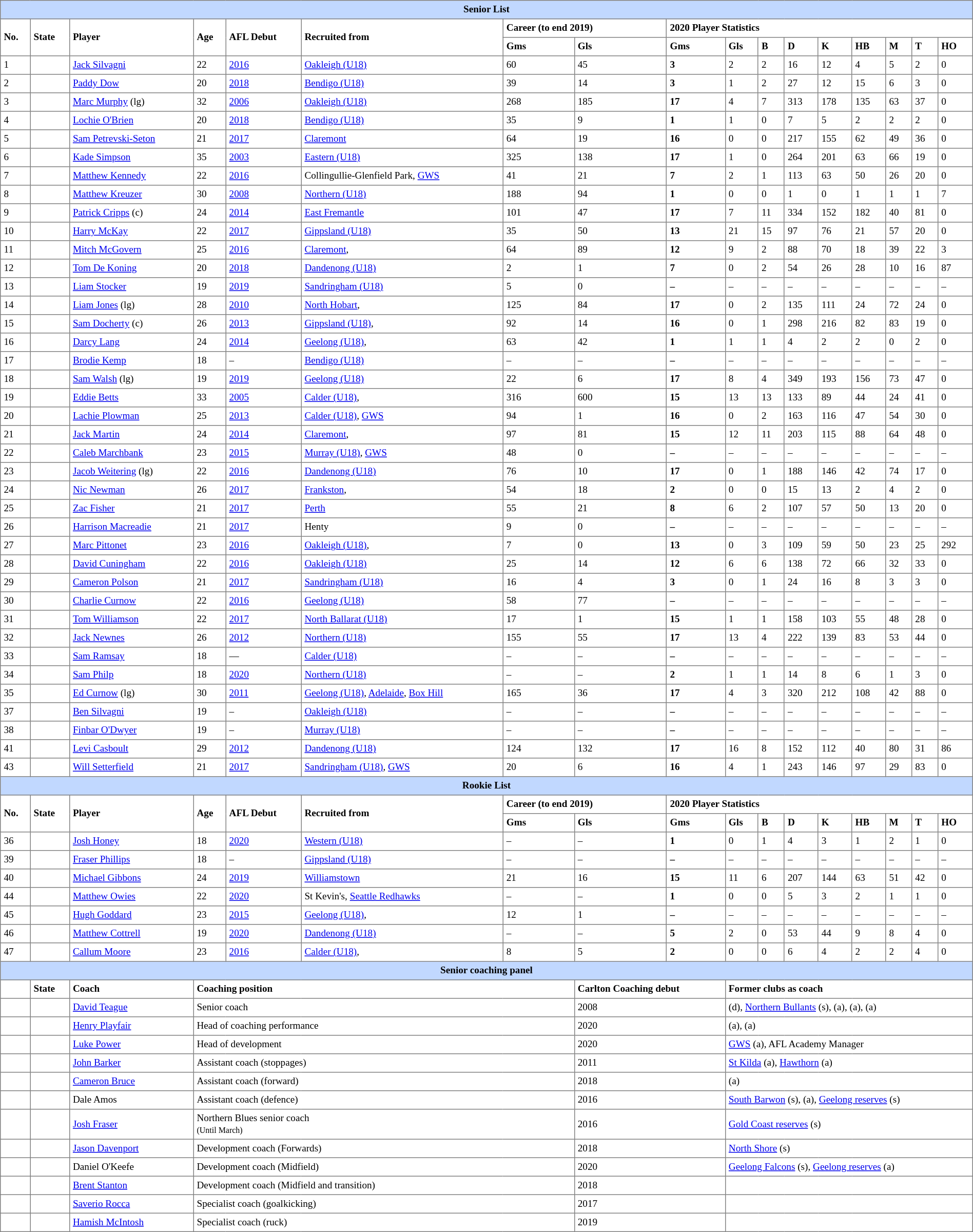<table border="1" cellpadding="4" cellspacing="0"  style="text-align:left; font-size:80%; border-collapse:collapse; width:100%;">
<tr style="background:#C1D8FF; text-align:center;">
<th colspan="17">Senior List</th>
</tr>
<tr>
<td rowspan="2"><strong>No. </strong></td>
<td rowspan="2"><strong>State</strong></td>
<td rowspan="2"><strong>Player </strong></td>
<td rowspan="2"><strong>Age </strong></td>
<td rowspan="2"><strong>AFL Debut </strong></td>
<td rowspan="2"><strong>Recruited from </strong></td>
<td colspan="2"><strong>Career (to end 2019) </strong></td>
<td colspan="9"><strong>2020 Player Statistics</strong></td>
</tr>
<tr>
<th>Gms</th>
<th>Gls</th>
<th>Gms</th>
<th>Gls</th>
<th>B</th>
<th>D</th>
<th>K</th>
<th>HB</th>
<th>M</th>
<th>T</th>
<th>HO</th>
</tr>
<tr>
<td>1</td>
<td></td>
<td><a href='#'>Jack Silvagni</a></td>
<td>22</td>
<td><a href='#'>2016</a></td>
<td><a href='#'>Oakleigh (U18)</a></td>
<td>60</td>
<td>45</td>
<td><strong>3</strong></td>
<td>2</td>
<td>2</td>
<td>16</td>
<td>12</td>
<td>4</td>
<td>5</td>
<td>2</td>
<td>0</td>
</tr>
<tr>
<td>2</td>
<td></td>
<td><a href='#'>Paddy Dow</a></td>
<td>20</td>
<td><a href='#'>2018</a></td>
<td><a href='#'>Bendigo (U18)</a></td>
<td>39</td>
<td>14</td>
<td><strong>3</strong></td>
<td>1</td>
<td>2</td>
<td>27</td>
<td>12</td>
<td>15</td>
<td>6</td>
<td>3</td>
<td>0</td>
</tr>
<tr>
<td>3</td>
<td></td>
<td><a href='#'>Marc Murphy</a> (lg)</td>
<td>32</td>
<td><a href='#'>2006</a></td>
<td><a href='#'>Oakleigh (U18)</a></td>
<td>268</td>
<td>185</td>
<td><strong>17</strong></td>
<td>4</td>
<td>7</td>
<td>313</td>
<td>178</td>
<td>135</td>
<td>63</td>
<td>37</td>
<td>0</td>
</tr>
<tr>
<td>4</td>
<td></td>
<td><a href='#'>Lochie O'Brien</a></td>
<td>20</td>
<td><a href='#'>2018</a></td>
<td><a href='#'>Bendigo (U18)</a></td>
<td>35</td>
<td>9</td>
<td><strong>1</strong></td>
<td>1</td>
<td>0</td>
<td>7</td>
<td>5</td>
<td>2</td>
<td>2</td>
<td>2</td>
<td>0</td>
</tr>
<tr>
<td>5</td>
<td></td>
<td><a href='#'>Sam Petrevski-Seton</a></td>
<td>21</td>
<td><a href='#'>2017</a></td>
<td><a href='#'>Claremont</a></td>
<td>64</td>
<td>19</td>
<td><strong>16</strong></td>
<td>0</td>
<td>0</td>
<td>217</td>
<td>155</td>
<td>62</td>
<td>49</td>
<td>36</td>
<td>0</td>
</tr>
<tr>
<td>6</td>
<td></td>
<td><a href='#'>Kade Simpson</a></td>
<td>35</td>
<td><a href='#'>2003</a></td>
<td><a href='#'>Eastern (U18)</a></td>
<td>325</td>
<td>138</td>
<td><strong>17</strong></td>
<td>1</td>
<td>0</td>
<td>264</td>
<td>201</td>
<td>63</td>
<td>66</td>
<td>19</td>
<td>0</td>
</tr>
<tr>
<td>7</td>
<td></td>
<td><a href='#'>Matthew Kennedy</a></td>
<td>22</td>
<td><a href='#'>2016</a></td>
<td>Collingullie-Glenfield Park, <a href='#'>GWS</a></td>
<td>41</td>
<td>21</td>
<td><strong>7</strong></td>
<td>2</td>
<td>1</td>
<td>113</td>
<td>63</td>
<td>50</td>
<td>26</td>
<td>20</td>
<td>0</td>
</tr>
<tr>
<td>8</td>
<td></td>
<td><a href='#'>Matthew Kreuzer</a></td>
<td>30</td>
<td><a href='#'>2008</a></td>
<td><a href='#'>Northern (U18)</a></td>
<td>188</td>
<td>94</td>
<td><strong>1</strong></td>
<td>0</td>
<td>0</td>
<td>1</td>
<td>0</td>
<td>1</td>
<td>1</td>
<td>1</td>
<td>7</td>
</tr>
<tr>
<td>9</td>
<td></td>
<td><a href='#'>Patrick Cripps</a> (c)</td>
<td>24</td>
<td><a href='#'>2014</a></td>
<td><a href='#'>East Fremantle</a></td>
<td>101</td>
<td>47</td>
<td><strong>17</strong></td>
<td>7</td>
<td>11</td>
<td>334</td>
<td>152</td>
<td>182</td>
<td>40</td>
<td>81</td>
<td>0</td>
</tr>
<tr>
<td>10</td>
<td></td>
<td><a href='#'>Harry McKay</a></td>
<td>22</td>
<td><a href='#'>2017</a></td>
<td><a href='#'>Gippsland (U18)</a></td>
<td>35</td>
<td>50</td>
<td><strong>13</strong></td>
<td>21</td>
<td>15</td>
<td>97</td>
<td>76</td>
<td>21</td>
<td>57</td>
<td>20</td>
<td>0</td>
</tr>
<tr>
<td>11</td>
<td></td>
<td><a href='#'>Mitch McGovern</a></td>
<td>25</td>
<td><a href='#'>2016</a></td>
<td><a href='#'>Claremont</a>, </td>
<td>64</td>
<td>89</td>
<td><strong>12</strong></td>
<td>9</td>
<td>2</td>
<td>88</td>
<td>70</td>
<td>18</td>
<td>39</td>
<td>22</td>
<td>3</td>
</tr>
<tr>
<td>12</td>
<td></td>
<td><a href='#'>Tom De Koning</a></td>
<td>20</td>
<td><a href='#'>2018</a></td>
<td><a href='#'>Dandenong (U18)</a></td>
<td>2</td>
<td>1</td>
<td><strong>7</strong></td>
<td>0</td>
<td>2</td>
<td>54</td>
<td>26</td>
<td>28</td>
<td>10</td>
<td>16</td>
<td>87</td>
</tr>
<tr>
<td>13</td>
<td></td>
<td><a href='#'>Liam Stocker</a></td>
<td>19</td>
<td><a href='#'>2019</a></td>
<td><a href='#'>Sandringham (U18)</a></td>
<td>5</td>
<td>0</td>
<td><strong>–</strong></td>
<td>–</td>
<td>–</td>
<td>–</td>
<td>–</td>
<td>–</td>
<td>–</td>
<td>–</td>
<td>–</td>
</tr>
<tr>
<td>14</td>
<td></td>
<td><a href='#'>Liam Jones</a> (lg)</td>
<td>28</td>
<td><a href='#'>2010</a></td>
<td><a href='#'>North Hobart</a>, </td>
<td>125</td>
<td>84</td>
<td><strong>17</strong></td>
<td>0</td>
<td>2</td>
<td>135</td>
<td>111</td>
<td>24</td>
<td>72</td>
<td>24</td>
<td>0</td>
</tr>
<tr>
<td>15</td>
<td></td>
<td><a href='#'>Sam Docherty</a> (c)</td>
<td>26</td>
<td><a href='#'>2013</a></td>
<td><a href='#'>Gippsland (U18)</a>, </td>
<td>92</td>
<td>14</td>
<td><strong>16</strong></td>
<td>0</td>
<td>1</td>
<td>298</td>
<td>216</td>
<td>82</td>
<td>83</td>
<td>19</td>
<td>0</td>
</tr>
<tr>
<td>16</td>
<td></td>
<td><a href='#'>Darcy Lang</a></td>
<td>24</td>
<td><a href='#'>2014</a></td>
<td><a href='#'>Geelong (U18)</a>, </td>
<td>63</td>
<td>42</td>
<td><strong>1</strong></td>
<td>1</td>
<td>1</td>
<td>4</td>
<td>2</td>
<td>2</td>
<td>0</td>
<td>2</td>
<td>0</td>
</tr>
<tr>
<td>17</td>
<td></td>
<td><a href='#'>Brodie Kemp</a></td>
<td>18</td>
<td>–</td>
<td><a href='#'>Bendigo (U18)</a></td>
<td>–</td>
<td>–</td>
<td><strong>–</strong></td>
<td>–</td>
<td>–</td>
<td>–</td>
<td>–</td>
<td>–</td>
<td>–</td>
<td>–</td>
<td>–</td>
</tr>
<tr>
<td>18</td>
<td></td>
<td><a href='#'>Sam Walsh</a> (lg)</td>
<td>19</td>
<td><a href='#'>2019</a></td>
<td><a href='#'>Geelong (U18)</a></td>
<td>22</td>
<td>6</td>
<td><strong>17</strong></td>
<td>8</td>
<td>4</td>
<td>349</td>
<td>193</td>
<td>156</td>
<td>73</td>
<td>47</td>
<td>0</td>
</tr>
<tr>
<td>19</td>
<td></td>
<td><a href='#'>Eddie Betts</a></td>
<td>33</td>
<td><a href='#'>2005</a></td>
<td><a href='#'>Calder (U18)</a>, </td>
<td>316</td>
<td>600</td>
<td><strong>15</strong></td>
<td>13</td>
<td>13</td>
<td>133</td>
<td>89</td>
<td>44</td>
<td>24</td>
<td>41</td>
<td>0</td>
</tr>
<tr>
<td>20</td>
<td></td>
<td><a href='#'>Lachie Plowman</a></td>
<td>25</td>
<td><a href='#'>2013</a></td>
<td><a href='#'>Calder (U18)</a>, <a href='#'>GWS</a></td>
<td>94</td>
<td>1</td>
<td><strong>16</strong></td>
<td>0</td>
<td>2</td>
<td>163</td>
<td>116</td>
<td>47</td>
<td>54</td>
<td>30</td>
<td>0</td>
</tr>
<tr>
<td>21</td>
<td></td>
<td><a href='#'>Jack Martin</a></td>
<td>24</td>
<td><a href='#'>2014</a></td>
<td><a href='#'>Claremont</a>, </td>
<td>97</td>
<td>81</td>
<td><strong>15</strong></td>
<td>12</td>
<td>11</td>
<td>203</td>
<td>115</td>
<td>88</td>
<td>64</td>
<td>48</td>
<td>0</td>
</tr>
<tr>
<td>22</td>
<td></td>
<td><a href='#'>Caleb Marchbank</a></td>
<td>23</td>
<td><a href='#'>2015</a></td>
<td><a href='#'>Murray (U18)</a>, <a href='#'>GWS</a></td>
<td>48</td>
<td>0</td>
<td><strong>–</strong></td>
<td>–</td>
<td>–</td>
<td>–</td>
<td>–</td>
<td>–</td>
<td>–</td>
<td>–</td>
<td>–</td>
</tr>
<tr>
<td>23</td>
<td></td>
<td><a href='#'>Jacob Weitering</a> (lg)</td>
<td>22</td>
<td><a href='#'>2016</a></td>
<td><a href='#'>Dandenong (U18)</a></td>
<td>76</td>
<td>10</td>
<td><strong>17</strong></td>
<td>0</td>
<td>1</td>
<td>188</td>
<td>146</td>
<td>42</td>
<td>74</td>
<td>17</td>
<td>0</td>
</tr>
<tr>
<td>24</td>
<td></td>
<td><a href='#'>Nic Newman</a></td>
<td>26</td>
<td><a href='#'>2017</a></td>
<td><a href='#'>Frankston</a>, </td>
<td>54</td>
<td>18</td>
<td><strong>2</strong></td>
<td>0</td>
<td>0</td>
<td>15</td>
<td>13</td>
<td>2</td>
<td>4</td>
<td>2</td>
<td>0</td>
</tr>
<tr>
<td>25</td>
<td></td>
<td><a href='#'>Zac Fisher</a></td>
<td>21</td>
<td><a href='#'>2017</a></td>
<td><a href='#'>Perth</a></td>
<td>55</td>
<td>21</td>
<td><strong>8</strong></td>
<td>6</td>
<td>2</td>
<td>107</td>
<td>57</td>
<td>50</td>
<td>13</td>
<td>20</td>
<td>0</td>
</tr>
<tr>
<td>26</td>
<td></td>
<td><a href='#'>Harrison Macreadie</a></td>
<td>21</td>
<td><a href='#'>2017</a></td>
<td>Henty</td>
<td>9</td>
<td>0</td>
<td><strong>–</strong></td>
<td>–</td>
<td>–</td>
<td>–</td>
<td>–</td>
<td>–</td>
<td>–</td>
<td>–</td>
<td>–</td>
</tr>
<tr>
<td>27</td>
<td></td>
<td><a href='#'>Marc Pittonet</a></td>
<td>23</td>
<td><a href='#'>2016</a></td>
<td><a href='#'>Oakleigh (U18)</a>, </td>
<td>7</td>
<td>0</td>
<td><strong>13</strong></td>
<td>0</td>
<td>3</td>
<td>109</td>
<td>59</td>
<td>50</td>
<td>23</td>
<td>25</td>
<td>292</td>
</tr>
<tr>
<td>28</td>
<td></td>
<td><a href='#'>David Cuningham</a></td>
<td>22</td>
<td><a href='#'>2016</a></td>
<td><a href='#'>Oakleigh (U18)</a></td>
<td>25</td>
<td>14</td>
<td><strong>12</strong></td>
<td>6</td>
<td>6</td>
<td>138</td>
<td>72</td>
<td>66</td>
<td>32</td>
<td>33</td>
<td>0</td>
</tr>
<tr>
<td>29</td>
<td></td>
<td><a href='#'>Cameron Polson</a></td>
<td>21</td>
<td><a href='#'>2017</a></td>
<td><a href='#'>Sandringham (U18)</a></td>
<td>16</td>
<td>4</td>
<td><strong>3</strong></td>
<td>0</td>
<td>1</td>
<td>24</td>
<td>16</td>
<td>8</td>
<td>3</td>
<td>3</td>
<td>0</td>
</tr>
<tr>
<td>30</td>
<td></td>
<td><a href='#'>Charlie Curnow</a></td>
<td>22</td>
<td><a href='#'>2016</a></td>
<td><a href='#'>Geelong (U18)</a></td>
<td>58</td>
<td>77</td>
<td><strong>–</strong></td>
<td>–</td>
<td>–</td>
<td>–</td>
<td>–</td>
<td>–</td>
<td>–</td>
<td>–</td>
<td>–</td>
</tr>
<tr>
<td>31</td>
<td></td>
<td><a href='#'>Tom Williamson</a></td>
<td>22</td>
<td><a href='#'>2017</a></td>
<td><a href='#'>North Ballarat (U18)</a></td>
<td>17</td>
<td>1</td>
<td><strong>15</strong></td>
<td>1</td>
<td>1</td>
<td>158</td>
<td>103</td>
<td>55</td>
<td>48</td>
<td>28</td>
<td>0</td>
</tr>
<tr>
<td>32</td>
<td></td>
<td><a href='#'>Jack Newnes</a></td>
<td>26</td>
<td><a href='#'>2012</a></td>
<td><a href='#'>Northern (U18)</a></td>
<td>155</td>
<td>55</td>
<td><strong>17</strong></td>
<td>13</td>
<td>4</td>
<td>222</td>
<td>139</td>
<td>83</td>
<td>53</td>
<td>44</td>
<td>0</td>
</tr>
<tr>
<td>33</td>
<td></td>
<td><a href='#'>Sam Ramsay</a></td>
<td>18</td>
<td>—</td>
<td><a href='#'>Calder (U18)</a></td>
<td>–</td>
<td>–</td>
<td><strong>–</strong></td>
<td>–</td>
<td>–</td>
<td>–</td>
<td>–</td>
<td>–</td>
<td>–</td>
<td>–</td>
<td>–</td>
</tr>
<tr>
<td>34</td>
<td></td>
<td><a href='#'>Sam Philp</a></td>
<td>18</td>
<td><a href='#'>2020</a></td>
<td><a href='#'>Northern (U18)</a></td>
<td>–</td>
<td>–</td>
<td><strong>2</strong></td>
<td>1</td>
<td>1</td>
<td>14</td>
<td>8</td>
<td>6</td>
<td>1</td>
<td>3</td>
<td>0</td>
</tr>
<tr>
<td>35</td>
<td></td>
<td><a href='#'>Ed Curnow</a> (lg)</td>
<td>30</td>
<td><a href='#'>2011</a></td>
<td><a href='#'>Geelong (U18)</a>, <a href='#'>Adelaide</a>, <a href='#'>Box Hill</a></td>
<td>165</td>
<td>36</td>
<td><strong>17</strong></td>
<td>4</td>
<td>3</td>
<td>320</td>
<td>212</td>
<td>108</td>
<td>42</td>
<td>88</td>
<td>0</td>
</tr>
<tr>
<td>37</td>
<td></td>
<td><a href='#'>Ben Silvagni</a></td>
<td>19</td>
<td>–</td>
<td><a href='#'>Oakleigh (U18)</a></td>
<td>–</td>
<td>–</td>
<td><strong>–</strong></td>
<td>–</td>
<td>–</td>
<td>–</td>
<td>–</td>
<td>–</td>
<td>–</td>
<td>–</td>
<td>–</td>
</tr>
<tr>
<td>38</td>
<td></td>
<td><a href='#'>Finbar O'Dwyer</a></td>
<td>19</td>
<td>–</td>
<td><a href='#'>Murray (U18)</a></td>
<td>–</td>
<td>–</td>
<td><strong>–</strong></td>
<td>–</td>
<td>–</td>
<td>–</td>
<td>–</td>
<td>–</td>
<td>–</td>
<td>–</td>
<td>–</td>
</tr>
<tr>
<td>41</td>
<td></td>
<td><a href='#'>Levi Casboult</a></td>
<td>29</td>
<td><a href='#'>2012</a></td>
<td><a href='#'>Dandenong (U18)</a></td>
<td>124</td>
<td>132</td>
<td><strong>17</strong></td>
<td>16</td>
<td>8</td>
<td>152</td>
<td>112</td>
<td>40</td>
<td>80</td>
<td>31</td>
<td>86</td>
</tr>
<tr>
<td>43</td>
<td></td>
<td><a href='#'>Will Setterfield</a></td>
<td>21</td>
<td><a href='#'>2017</a></td>
<td><a href='#'>Sandringham (U18)</a>, <a href='#'>GWS</a></td>
<td>20</td>
<td>6</td>
<td><strong>16</strong></td>
<td>4</td>
<td>1</td>
<td>243</td>
<td>146</td>
<td>97</td>
<td>29</td>
<td>83</td>
<td>0</td>
</tr>
<tr>
<th colspan="17" style="background:#C1D8FF; text-align:center;">Rookie List</th>
</tr>
<tr>
<td rowspan="2"><strong>No. </strong></td>
<td rowspan="2"><strong>State</strong></td>
<td rowspan="2"><strong>Player </strong></td>
<td rowspan="2"><strong>Age </strong></td>
<td rowspan="2"><strong>AFL Debut </strong></td>
<td rowspan="2"><strong>Recruited from </strong></td>
<td colspan="2"><strong>Career (to end 2019) </strong></td>
<td colspan="9"><strong>2020 Player Statistics</strong></td>
</tr>
<tr>
<th>Gms</th>
<th>Gls</th>
<th>Gms</th>
<th>Gls</th>
<th>B</th>
<th>D</th>
<th>K</th>
<th>HB</th>
<th>M</th>
<th>T</th>
<th>HO</th>
</tr>
<tr>
<td>36</td>
<td></td>
<td><a href='#'>Josh Honey</a></td>
<td>18</td>
<td><a href='#'>2020</a></td>
<td><a href='#'>Western (U18)</a></td>
<td>–</td>
<td>–</td>
<td><strong>1</strong></td>
<td>0</td>
<td>1</td>
<td>4</td>
<td>3</td>
<td>1</td>
<td>2</td>
<td>1</td>
<td>0</td>
</tr>
<tr>
<td>39</td>
<td></td>
<td><a href='#'>Fraser Phillips</a></td>
<td>18</td>
<td>–</td>
<td><a href='#'>Gippsland (U18)</a></td>
<td>–</td>
<td>–</td>
<td><strong>–</strong></td>
<td>–</td>
<td>–</td>
<td>–</td>
<td>–</td>
<td>–</td>
<td>–</td>
<td>–</td>
<td>–</td>
</tr>
<tr>
<td>40</td>
<td></td>
<td><a href='#'>Michael Gibbons</a></td>
<td>24</td>
<td><a href='#'>2019</a></td>
<td><a href='#'>Williamstown</a></td>
<td>21</td>
<td>16</td>
<td><strong>15</strong></td>
<td>11</td>
<td>6</td>
<td>207</td>
<td>144</td>
<td>63</td>
<td>51</td>
<td>42</td>
<td>0</td>
</tr>
<tr>
<td>44</td>
<td></td>
<td><a href='#'>Matthew Owies</a></td>
<td>22</td>
<td><a href='#'>2020</a></td>
<td>St Kevin's, <a href='#'>Seattle Redhawks</a></td>
<td>–</td>
<td>–</td>
<td><strong>1</strong></td>
<td>0</td>
<td>0</td>
<td>5</td>
<td>3</td>
<td>2</td>
<td>1</td>
<td>1</td>
<td>0</td>
</tr>
<tr>
<td>45</td>
<td></td>
<td><a href='#'>Hugh Goddard</a></td>
<td>23</td>
<td><a href='#'>2015</a></td>
<td><a href='#'>Geelong (U18)</a>, </td>
<td>12</td>
<td>1</td>
<td><strong>–</strong></td>
<td>–</td>
<td>–</td>
<td>–</td>
<td>–</td>
<td>–</td>
<td>–</td>
<td>–</td>
<td>–</td>
</tr>
<tr>
<td>46</td>
<td></td>
<td><a href='#'>Matthew Cottrell</a></td>
<td>19</td>
<td><a href='#'>2020</a></td>
<td><a href='#'>Dandenong (U18)</a></td>
<td>–</td>
<td>–</td>
<td><strong>5</strong></td>
<td>2</td>
<td>0</td>
<td>53</td>
<td>44</td>
<td>9</td>
<td>8</td>
<td>4</td>
<td>0</td>
</tr>
<tr>
<td>47</td>
<td></td>
<td><a href='#'>Callum Moore</a></td>
<td>23</td>
<td><a href='#'>2016</a></td>
<td><a href='#'>Calder (U18)</a>, </td>
<td>8</td>
<td>5</td>
<td><strong>2</strong></td>
<td>0</td>
<td>0</td>
<td>6</td>
<td>4</td>
<td>2</td>
<td>2</td>
<td>4</td>
<td>0</td>
</tr>
<tr>
<th colspan="17" style="background:#C1D8FF; text-align:center;">Senior coaching panel</th>
</tr>
<tr>
<th></th>
<th>State</th>
<th>Coach</th>
<th colspan="4">Coaching position</th>
<th colspan="2">Carlton Coaching debut</th>
<th colspan="8">Former clubs as coach</th>
</tr>
<tr>
<td></td>
<td></td>
<td><a href='#'>David Teague</a></td>
<td colspan="4">Senior coach</td>
<td colspan="2">2008</td>
<td colspan="8"> (d), <a href='#'>Northern Bullants</a> (s),  (a),  (a),  (a)</td>
</tr>
<tr>
<td></td>
<td></td>
<td><a href='#'>Henry Playfair</a></td>
<td colspan="4">Head of coaching performance</td>
<td colspan="2">2020</td>
<td colspan="8"> (a),  (a)</td>
</tr>
<tr>
<td></td>
<td></td>
<td><a href='#'>Luke Power</a></td>
<td colspan="4">Head of development</td>
<td colspan="2">2020</td>
<td colspan="8"><a href='#'>GWS</a> (a), AFL Academy Manager</td>
</tr>
<tr>
<td></td>
<td></td>
<td><a href='#'>John Barker</a></td>
<td colspan="4">Assistant coach (stoppages)</td>
<td colspan="2">2011</td>
<td colspan="8"><a href='#'>St Kilda</a> (a), <a href='#'>Hawthorn</a> (a)</td>
</tr>
<tr>
<td></td>
<td></td>
<td><a href='#'>Cameron Bruce</a></td>
<td colspan="4">Assistant coach (forward)</td>
<td colspan="2">2018</td>
<td colspan="8"> (a)</td>
</tr>
<tr>
<td></td>
<td></td>
<td>Dale Amos</td>
<td colspan="4">Assistant coach (defence)</td>
<td colspan="2">2016</td>
<td colspan="8"><a href='#'>South Barwon</a> (s),  (a), <a href='#'>Geelong reserves</a> (s)</td>
</tr>
<tr>
<td></td>
<td></td>
<td><a href='#'>Josh Fraser</a></td>
<td colspan="4">Northern Blues senior coach<br><small>(Until March)</small></td>
<td colspan="2">2016</td>
<td colspan="8"><a href='#'>Gold Coast reserves</a> (s)</td>
</tr>
<tr>
<td></td>
<td></td>
<td><a href='#'>Jason Davenport</a></td>
<td colspan="4">Development coach (Forwards)</td>
<td colspan="2">2018</td>
<td colspan="8"><a href='#'>North Shore</a> (s)</td>
</tr>
<tr>
<td></td>
<td></td>
<td>Daniel O'Keefe</td>
<td colspan="4">Development coach (Midfield)</td>
<td colspan="2">2020</td>
<td colspan="8"><a href='#'>Geelong Falcons</a> (s), <a href='#'>Geelong reserves</a> (a)</td>
</tr>
<tr>
<td></td>
<td></td>
<td><a href='#'>Brent Stanton</a></td>
<td colspan="4">Development coach (Midfield and transition)</td>
<td colspan="2">2018</td>
<td colspan="8"></td>
</tr>
<tr>
<td></td>
<td></td>
<td><a href='#'>Saverio Rocca</a></td>
<td colspan="4">Specialist coach (goalkicking)</td>
<td colspan="2">2017</td>
<td colspan="8"></td>
</tr>
<tr>
<td></td>
<td></td>
<td><a href='#'>Hamish McIntosh</a></td>
<td colspan="4">Specialist coach (ruck)</td>
<td colspan="2">2019</td>
<td colspan="8"></td>
</tr>
</table>
